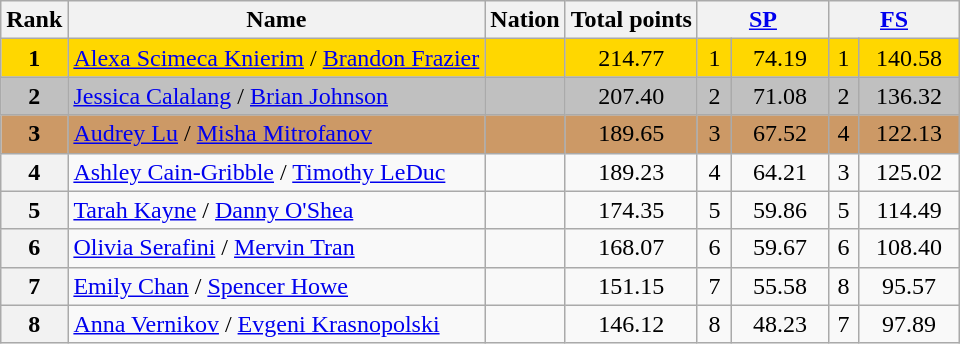<table class="wikitable sortable">
<tr>
<th>Rank</th>
<th>Name</th>
<th>Nation</th>
<th>Total points</th>
<th colspan="2" width="80px"><a href='#'>SP</a></th>
<th colspan="2" width="80px"><a href='#'>FS</a></th>
</tr>
<tr bgcolor="gold">
<td align="center"><strong>1</strong></td>
<td><a href='#'>Alexa Scimeca Knierim</a> / <a href='#'>Brandon Frazier</a></td>
<td></td>
<td align="center">214.77</td>
<td align="center">1</td>
<td align="center">74.19</td>
<td align="center">1</td>
<td align="center">140.58</td>
</tr>
<tr bgcolor="silver">
<td align="center"><strong>2</strong></td>
<td><a href='#'>Jessica Calalang</a> / <a href='#'>Brian Johnson</a></td>
<td></td>
<td align="center">207.40</td>
<td align="center">2</td>
<td align="center">71.08</td>
<td align="center">2</td>
<td align="center">136.32</td>
</tr>
<tr bgcolor="cc9966">
<td align="center"><strong>3</strong></td>
<td><a href='#'>Audrey Lu</a> / <a href='#'>Misha Mitrofanov</a></td>
<td></td>
<td align="center">189.65</td>
<td align="center">3</td>
<td align="center">67.52</td>
<td align="center">4</td>
<td align="center">122.13</td>
</tr>
<tr>
<th>4</th>
<td><a href='#'>Ashley Cain-Gribble</a> / <a href='#'>Timothy LeDuc</a></td>
<td></td>
<td align="center">189.23</td>
<td align="center">4</td>
<td align="center">64.21</td>
<td align="center">3</td>
<td align="center">125.02</td>
</tr>
<tr>
<th>5</th>
<td><a href='#'>Tarah Kayne</a> / <a href='#'>Danny O'Shea</a></td>
<td></td>
<td align="center">174.35</td>
<td align="center">5</td>
<td align="center">59.86</td>
<td align="center">5</td>
<td align="center">114.49</td>
</tr>
<tr>
<th>6</th>
<td><a href='#'>Olivia Serafini</a> / <a href='#'>Mervin Tran</a></td>
<td></td>
<td align="center">168.07</td>
<td align="center">6</td>
<td align="center">59.67</td>
<td align="center">6</td>
<td align="center">108.40</td>
</tr>
<tr>
<th>7</th>
<td><a href='#'>Emily Chan</a> / <a href='#'>Spencer Howe</a></td>
<td></td>
<td align="center">151.15</td>
<td align="center">7</td>
<td align="center">55.58</td>
<td align="center">8</td>
<td align="center">95.57</td>
</tr>
<tr>
<th>8</th>
<td><a href='#'>Anna Vernikov</a> / <a href='#'>Evgeni Krasnopolski</a></td>
<td></td>
<td align="center">146.12</td>
<td align="center">8</td>
<td align="center">48.23</td>
<td align="center">7</td>
<td align="center">97.89</td>
</tr>
</table>
